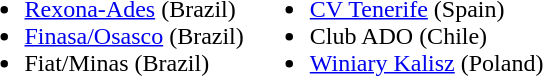<table>
<tr>
<td><br><ul><li><a href='#'>Rexona-Ades</a> (Brazil)</li><li><a href='#'>Finasa/Osasco</a> (Brazil)</li><li>Fiat/Minas (Brazil)</li></ul></td>
<td><br><ul><li><a href='#'>CV Tenerife</a> (Spain)</li><li>Club ADO (Chile)</li><li><a href='#'>Winiary Kalisz</a> (Poland)</li></ul></td>
</tr>
</table>
